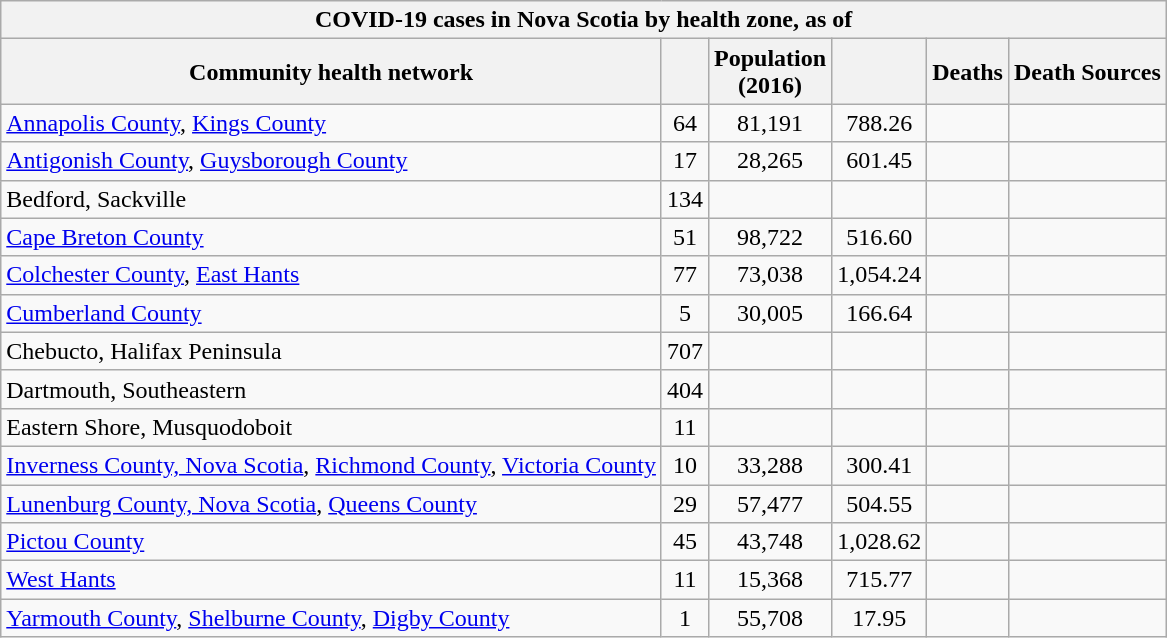<table class="wikitable sortable" style="text-align:center">
<tr>
<th colspan="13">COVID-19 cases in Nova Scotia by health zone, as of </th>
</tr>
<tr>
<th>Community health network</th>
<th></th>
<th>Population<br>(2016)</th>
<th></th>
<th>Deaths</th>
<th>Death Sources</th>
</tr>
<tr>
<td style="text-align:left;"><a href='#'>Annapolis County</a>, <a href='#'>Kings County</a></td>
<td>64</td>
<td>81,191</td>
<td>788.26</td>
<td></td>
<td></td>
</tr>
<tr>
<td style="text-align:left;"><a href='#'>Antigonish County</a>, <a href='#'>Guysborough County</a></td>
<td>17</td>
<td>28,265</td>
<td>601.45</td>
<td></td>
<td></td>
</tr>
<tr>
<td style="text-align:left;">Bedford, Sackville</td>
<td>134</td>
<td></td>
<td></td>
<td></td>
<td></td>
</tr>
<tr>
<td style="text-align:left;"><a href='#'>Cape Breton County</a></td>
<td>51</td>
<td>98,722</td>
<td>516.60</td>
<td></td>
<td></td>
</tr>
<tr>
<td style="text-align:left;"><a href='#'>Colchester County</a>, <a href='#'>East Hants</a></td>
<td>77</td>
<td>73,038</td>
<td>1,054.24</td>
<td></td>
<td></td>
</tr>
<tr>
<td style="text-align:left;"><a href='#'>Cumberland County</a></td>
<td>5</td>
<td>30,005</td>
<td>166.64</td>
<td></td>
<td></td>
</tr>
<tr>
<td style="text-align:left;">Chebucto, Halifax Peninsula</td>
<td>707</td>
<td></td>
<td></td>
<td></td>
<td></td>
</tr>
<tr>
<td style="text-align:left;">Dartmouth, Southeastern</td>
<td>404</td>
<td></td>
<td></td>
<td></td>
<td></td>
</tr>
<tr>
<td style="text-align:left;">Eastern Shore, Musquodoboit</td>
<td>11</td>
<td></td>
<td></td>
<td></td>
<td></td>
</tr>
<tr>
<td style="text-align:left;"><a href='#'>Inverness County, Nova Scotia</a>, <a href='#'>Richmond County</a>, <a href='#'>Victoria County</a></td>
<td>10</td>
<td>33,288</td>
<td>300.41</td>
<td></td>
<td></td>
</tr>
<tr>
<td style="text-align:left;"><a href='#'>Lunenburg County, Nova Scotia</a>, <a href='#'>Queens County</a></td>
<td>29</td>
<td>57,477</td>
<td>504.55</td>
<td></td>
<td></td>
</tr>
<tr>
<td style="text-align:left;"><a href='#'>Pictou County</a></td>
<td>45</td>
<td>43,748</td>
<td>1,028.62</td>
<td></td>
<td></td>
</tr>
<tr>
<td style="text-align:left;"><a href='#'>West Hants</a></td>
<td>11</td>
<td>15,368</td>
<td>715.77</td>
<td></td>
<td></td>
</tr>
<tr>
<td style="text-align:left;"><a href='#'>Yarmouth County</a>, <a href='#'>Shelburne County</a>, <a href='#'>Digby County</a></td>
<td>1</td>
<td>55,708</td>
<td>17.95</td>
<td></td>
<td></td>
</tr>
</table>
